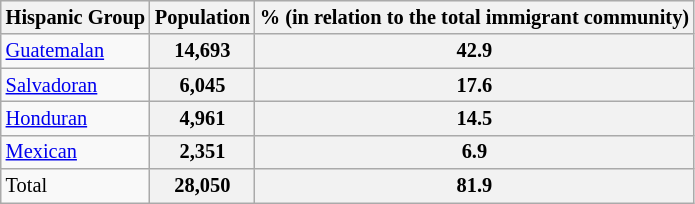<table class="wikitable sortable" style="float:under; font-size:85%">
<tr bgcolor="#EFEFEF">
<th>Hispanic Group</th>
<th>Population</th>
<th>% (in relation to the total immigrant community)</th>
</tr>
<tr>
<td> <a href='#'>Guatemalan</a></td>
<th>14,693</th>
<th>42.9</th>
</tr>
<tr>
<td> <a href='#'>Salvadoran</a></td>
<th>6,045</th>
<th>17.6</th>
</tr>
<tr>
<td> <a href='#'>Honduran</a></td>
<th>4,961</th>
<th>14.5</th>
</tr>
<tr>
<td> <a href='#'>Mexican</a></td>
<th>2,351</th>
<th>6.9</th>
</tr>
<tr>
<td>Total</td>
<th>28,050</th>
<th>81.9</th>
</tr>
</table>
